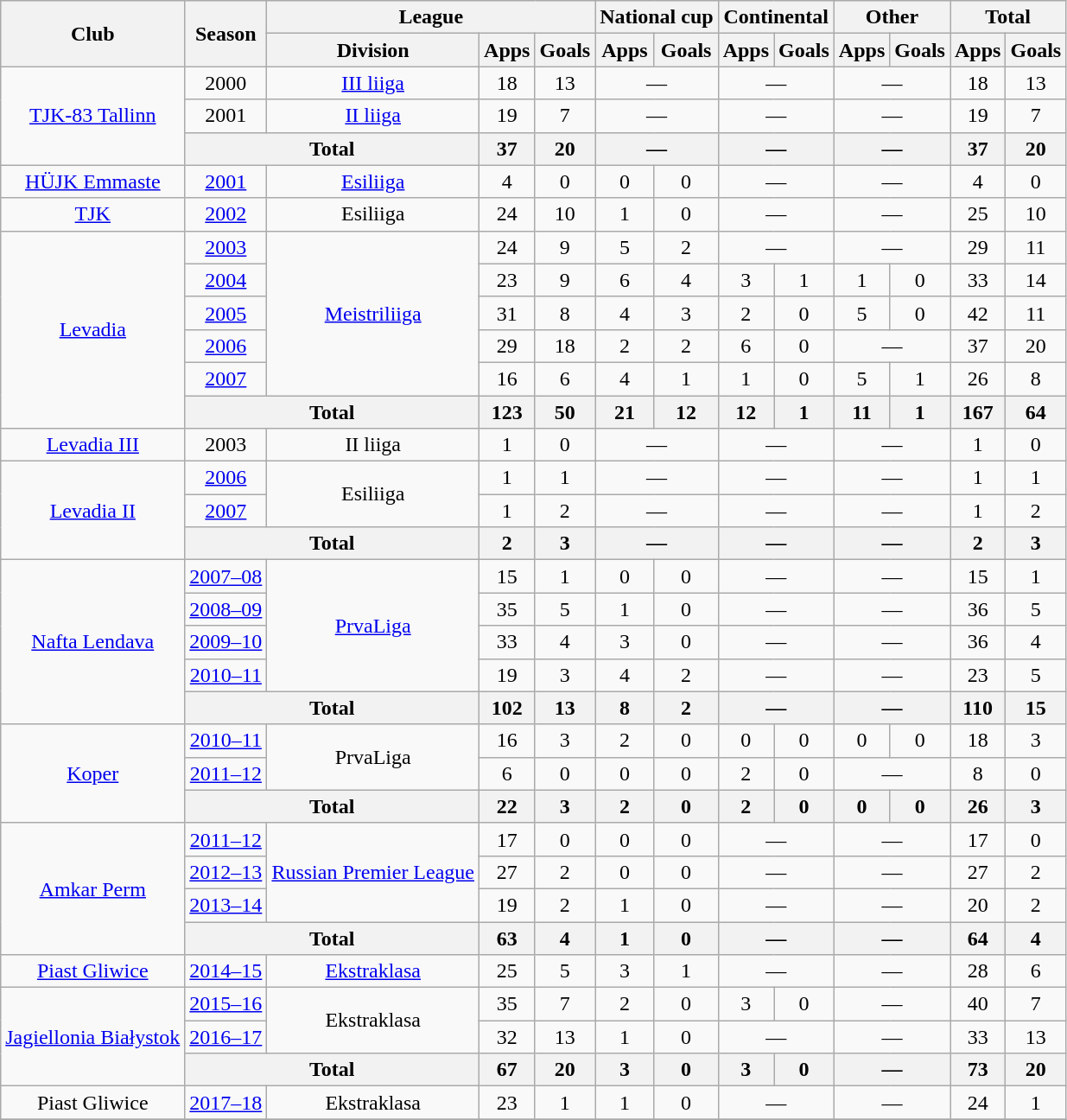<table class="wikitable" style="text-align:center">
<tr>
<th rowspan=2>Club</th>
<th rowspan=2>Season</th>
<th colspan=3>League</th>
<th colspan=2>National cup</th>
<th colspan=2>Continental</th>
<th colspan=2>Other</th>
<th colspan=2>Total</th>
</tr>
<tr>
<th>Division</th>
<th>Apps</th>
<th>Goals</th>
<th>Apps</th>
<th>Goals</th>
<th>Apps</th>
<th>Goals</th>
<th>Apps</th>
<th>Goals</th>
<th>Apps</th>
<th>Goals</th>
</tr>
<tr>
<td rowspan=3><a href='#'>TJK-83 Tallinn</a></td>
<td>2000</td>
<td><a href='#'>III liiga</a></td>
<td>18</td>
<td>13</td>
<td colspan=2>—</td>
<td colspan=2>—</td>
<td colspan=2>—</td>
<td>18</td>
<td>13</td>
</tr>
<tr>
<td>2001</td>
<td><a href='#'>II liiga</a></td>
<td>19</td>
<td>7</td>
<td colspan=2>—</td>
<td colspan=2>—</td>
<td colspan=2>—</td>
<td>19</td>
<td>7</td>
</tr>
<tr>
<th colspan=2>Total</th>
<th>37</th>
<th>20</th>
<th colspan=2>—</th>
<th colspan=2>—</th>
<th colspan=2>—</th>
<th>37</th>
<th>20</th>
</tr>
<tr>
<td><a href='#'>HÜJK Emmaste</a></td>
<td><a href='#'>2001</a></td>
<td><a href='#'>Esiliiga</a></td>
<td>4</td>
<td>0</td>
<td>0</td>
<td>0</td>
<td colspan=2>—</td>
<td colspan=2>—</td>
<td>4</td>
<td>0</td>
</tr>
<tr>
<td><a href='#'>TJK</a></td>
<td><a href='#'>2002</a></td>
<td>Esiliiga</td>
<td>24</td>
<td>10</td>
<td>1</td>
<td>0</td>
<td colspan=2>—</td>
<td colspan=2>—</td>
<td>25</td>
<td>10</td>
</tr>
<tr>
<td rowspan=6><a href='#'>Levadia</a></td>
<td><a href='#'>2003</a></td>
<td rowspan="5"><a href='#'>Meistriliiga</a></td>
<td>24</td>
<td>9</td>
<td>5</td>
<td>2</td>
<td colspan=2>—</td>
<td colspan=2>—</td>
<td>29</td>
<td>11</td>
</tr>
<tr>
<td><a href='#'>2004</a></td>
<td>23</td>
<td>9</td>
<td>6</td>
<td>4</td>
<td>3</td>
<td>1</td>
<td>1</td>
<td>0</td>
<td>33</td>
<td>14</td>
</tr>
<tr>
<td><a href='#'>2005</a></td>
<td>31</td>
<td>8</td>
<td>4</td>
<td>3</td>
<td>2</td>
<td>0</td>
<td>5</td>
<td>0</td>
<td>42</td>
<td>11</td>
</tr>
<tr>
<td><a href='#'>2006</a></td>
<td>29</td>
<td>18</td>
<td>2</td>
<td>2</td>
<td>6</td>
<td>0</td>
<td colspan=2>—</td>
<td>37</td>
<td>20</td>
</tr>
<tr>
<td><a href='#'>2007</a></td>
<td>16</td>
<td>6</td>
<td>4</td>
<td>1</td>
<td>1</td>
<td>0</td>
<td>5</td>
<td>1</td>
<td>26</td>
<td>8</td>
</tr>
<tr>
<th colspan=2>Total</th>
<th>123</th>
<th>50</th>
<th>21</th>
<th>12</th>
<th>12</th>
<th>1</th>
<th>11</th>
<th>1</th>
<th>167</th>
<th>64</th>
</tr>
<tr>
<td><a href='#'>Levadia III</a></td>
<td>2003</td>
<td>II liiga</td>
<td>1</td>
<td>0</td>
<td colspan=2>—</td>
<td colspan=2>—</td>
<td colspan=2>—</td>
<td>1</td>
<td>0</td>
</tr>
<tr>
<td rowspan=3><a href='#'>Levadia II</a></td>
<td><a href='#'>2006</a></td>
<td rowspan=2>Esiliiga</td>
<td>1</td>
<td>1</td>
<td colspan=2>—</td>
<td colspan=2>—</td>
<td colspan=2>—</td>
<td>1</td>
<td>1</td>
</tr>
<tr>
<td><a href='#'>2007</a></td>
<td>1</td>
<td>2</td>
<td colspan=2>—</td>
<td colspan=2>—</td>
<td colspan=2>—</td>
<td>1</td>
<td>2</td>
</tr>
<tr>
<th colspan=2>Total</th>
<th>2</th>
<th>3</th>
<th colspan=2>—</th>
<th colspan=2>—</th>
<th colspan=2>—</th>
<th>2</th>
<th>3</th>
</tr>
<tr>
<td rowspan=5><a href='#'>Nafta Lendava</a></td>
<td><a href='#'>2007–08</a></td>
<td rowspan=4><a href='#'>PrvaLiga</a></td>
<td>15</td>
<td>1</td>
<td>0</td>
<td>0</td>
<td colspan=2>—</td>
<td colspan=2>—</td>
<td>15</td>
<td>1</td>
</tr>
<tr>
<td><a href='#'>2008–09</a></td>
<td>35</td>
<td>5</td>
<td>1</td>
<td>0</td>
<td colspan=2>—</td>
<td colspan=2>—</td>
<td>36</td>
<td>5</td>
</tr>
<tr>
<td><a href='#'>2009–10</a></td>
<td>33</td>
<td>4</td>
<td>3</td>
<td>0</td>
<td colspan=2>—</td>
<td colspan=2>—</td>
<td>36</td>
<td>4</td>
</tr>
<tr>
<td><a href='#'>2010–11</a></td>
<td>19</td>
<td>3</td>
<td>4</td>
<td>2</td>
<td colspan=2>—</td>
<td colspan=2>—</td>
<td>23</td>
<td>5</td>
</tr>
<tr>
<th colspan=2>Total</th>
<th>102</th>
<th>13</th>
<th>8</th>
<th>2</th>
<th colspan=2>—</th>
<th colspan=2>—</th>
<th>110</th>
<th>15</th>
</tr>
<tr>
<td rowspan=3><a href='#'>Koper</a></td>
<td><a href='#'>2010–11</a></td>
<td rowspan=2>PrvaLiga</td>
<td>16</td>
<td>3</td>
<td>2</td>
<td>0</td>
<td>0</td>
<td>0</td>
<td>0</td>
<td>0</td>
<td>18</td>
<td>3</td>
</tr>
<tr>
<td><a href='#'>2011–12</a></td>
<td>6</td>
<td>0</td>
<td>0</td>
<td>0</td>
<td>2</td>
<td>0</td>
<td colspan=2>—</td>
<td>8</td>
<td>0</td>
</tr>
<tr>
<th colspan=2>Total</th>
<th>22</th>
<th>3</th>
<th>2</th>
<th>0</th>
<th>2</th>
<th>0</th>
<th>0</th>
<th>0</th>
<th>26</th>
<th>3</th>
</tr>
<tr>
<td rowspan=4><a href='#'>Amkar Perm</a></td>
<td><a href='#'>2011–12</a></td>
<td rowspan=3><a href='#'>Russian Premier League</a></td>
<td>17</td>
<td>0</td>
<td>0</td>
<td>0</td>
<td colspan=2>—</td>
<td colspan=2>—</td>
<td>17</td>
<td>0</td>
</tr>
<tr>
<td><a href='#'>2012–13</a></td>
<td>27</td>
<td>2</td>
<td>0</td>
<td>0</td>
<td colspan=2>—</td>
<td colspan=2>—</td>
<td>27</td>
<td>2</td>
</tr>
<tr>
<td><a href='#'>2013–14</a></td>
<td>19</td>
<td>2</td>
<td>1</td>
<td>0</td>
<td colspan=2>—</td>
<td colspan=2>—</td>
<td>20</td>
<td>2</td>
</tr>
<tr>
<th colspan=2>Total</th>
<th>63</th>
<th>4</th>
<th>1</th>
<th>0</th>
<th colspan=2>—</th>
<th colspan=2>—</th>
<th>64</th>
<th>4</th>
</tr>
<tr>
<td><a href='#'>Piast Gliwice</a></td>
<td><a href='#'>2014–15</a></td>
<td><a href='#'>Ekstraklasa</a></td>
<td>25</td>
<td>5</td>
<td>3</td>
<td>1</td>
<td colspan=2>—</td>
<td colspan=2>—</td>
<td>28</td>
<td>6</td>
</tr>
<tr>
<td rowspan=3><a href='#'>Jagiellonia Białystok</a></td>
<td><a href='#'>2015–16</a></td>
<td rowspan=2>Ekstraklasa</td>
<td>35</td>
<td>7</td>
<td>2</td>
<td>0</td>
<td>3</td>
<td>0</td>
<td colspan=2>—</td>
<td>40</td>
<td>7</td>
</tr>
<tr>
<td><a href='#'>2016–17</a></td>
<td>32</td>
<td>13</td>
<td>1</td>
<td>0</td>
<td colspan=2>—</td>
<td colspan=2>—</td>
<td>33</td>
<td>13</td>
</tr>
<tr>
<th colspan=2>Total</th>
<th>67</th>
<th>20</th>
<th>3</th>
<th>0</th>
<th>3</th>
<th>0</th>
<th colspan=2>—</th>
<th>73</th>
<th>20</th>
</tr>
<tr>
<td>Piast Gliwice</td>
<td><a href='#'>2017–18</a></td>
<td>Ekstraklasa</td>
<td>23</td>
<td>1</td>
<td>1</td>
<td>0</td>
<td colspan=2>—</td>
<td colspan=2>—</td>
<td>24</td>
<td>1</td>
</tr>
<tr>
</tr>
</table>
